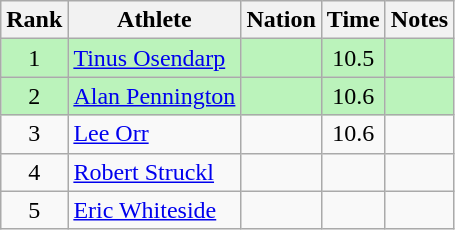<table class="wikitable sortable" style="text-align:center">
<tr>
<th>Rank</th>
<th>Athlete</th>
<th>Nation</th>
<th>Time</th>
<th>Notes</th>
</tr>
<tr bgcolor=bbf3bb>
<td>1</td>
<td align=left><a href='#'>Tinus Osendarp</a></td>
<td align=left></td>
<td>10.5</td>
<td></td>
</tr>
<tr bgcolor=bbf3bb>
<td>2</td>
<td align=left><a href='#'>Alan Pennington</a></td>
<td align=left></td>
<td>10.6</td>
<td></td>
</tr>
<tr>
<td>3</td>
<td align=left><a href='#'>Lee Orr</a></td>
<td align=left></td>
<td>10.6</td>
<td></td>
</tr>
<tr>
<td>4</td>
<td align=left><a href='#'>Robert Struckl</a></td>
<td align=left></td>
<td></td>
<td></td>
</tr>
<tr>
<td>5</td>
<td align=left><a href='#'>Eric Whiteside</a></td>
<td align=left></td>
<td></td>
<td></td>
</tr>
</table>
